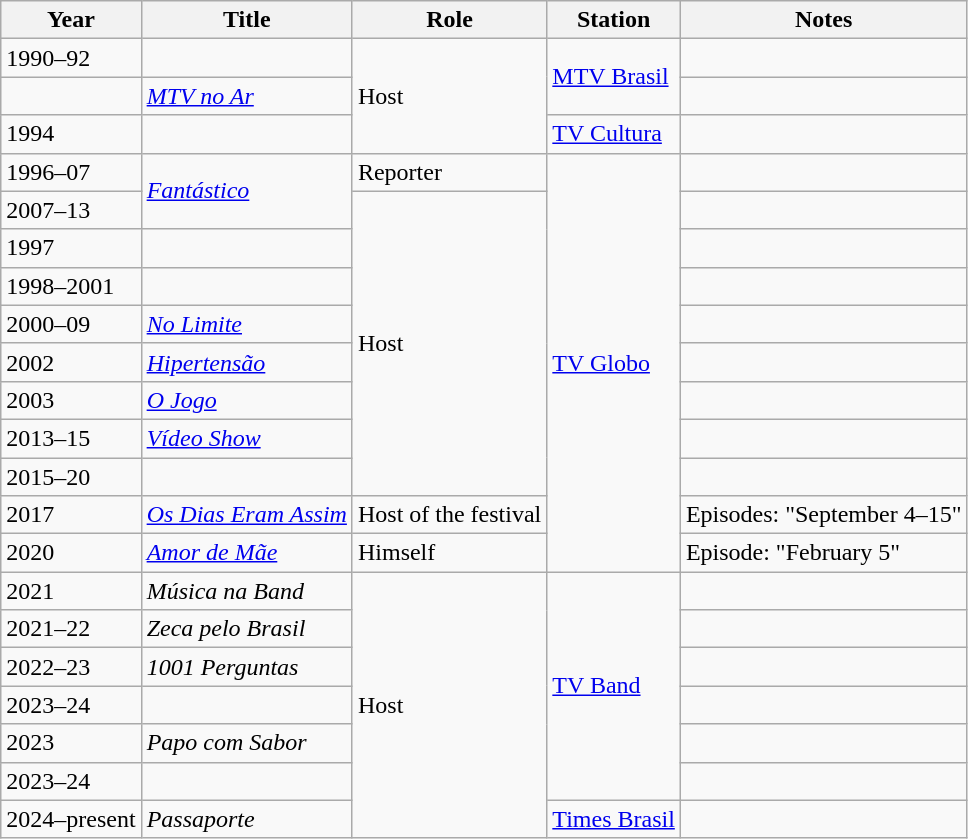<table class="wikitable">
<tr>
<th>Year</th>
<th>Title</th>
<th>Role</th>
<th>Station</th>
<th>Notes</th>
</tr>
<tr>
<td>1990–92</td>
<td><em></em></td>
<td rowspan="3">Host</td>
<td rowspan="2"><a href='#'>MTV Brasil</a></td>
<td></td>
</tr>
<tr>
<td></td>
<td><em><a href='#'>MTV no Ar</a></em></td>
<td></td>
</tr>
<tr>
<td>1994</td>
<td><em></em></td>
<td><a href='#'>TV Cultura</a></td>
<td></td>
</tr>
<tr>
<td>1996–07</td>
<td rowspan="2"><em><a href='#'>Fantástico</a></em></td>
<td>Reporter</td>
<td rowspan="11"><a href='#'>TV Globo</a></td>
<td></td>
</tr>
<tr>
<td>2007–13</td>
<td rowspan="8">Host</td>
<td></td>
</tr>
<tr>
<td>1997</td>
<td><em></em></td>
<td></td>
</tr>
<tr>
<td>1998–2001</td>
<td><em></em></td>
<td></td>
</tr>
<tr>
<td>2000–09</td>
<td><em><a href='#'>No Limite</a></em></td>
<td></td>
</tr>
<tr>
<td>2002</td>
<td><em><a href='#'>Hipertensão</a></em></td>
<td></td>
</tr>
<tr>
<td>2003</td>
<td><em><a href='#'>O Jogo</a></em></td>
<td></td>
</tr>
<tr>
<td>2013–15</td>
<td><em><a href='#'>Vídeo Show</a></em></td>
<td></td>
</tr>
<tr>
<td>2015–20</td>
<td><em></em></td>
<td></td>
</tr>
<tr>
<td>2017</td>
<td><em><a href='#'>Os Dias Eram Assim</a></em></td>
<td>Host of the festival</td>
<td>Episodes: "September 4–15"</td>
</tr>
<tr>
<td>2020</td>
<td><em><a href='#'>Amor de Mãe</a></em></td>
<td>Himself</td>
<td>Episode: "February 5"</td>
</tr>
<tr>
<td>2021</td>
<td><em>Música na Band</em></td>
<td rowspan="9">Host</td>
<td rowspan="6"><a href='#'>TV Band</a></td>
<td></td>
</tr>
<tr>
<td>2021–22</td>
<td><em>Zeca pelo Brasil</em></td>
<td></td>
</tr>
<tr>
<td>2022–23</td>
<td><em>1001 Perguntas</em></td>
<td></td>
</tr>
<tr>
<td>2023–24</td>
<td><em></em></td>
<td></td>
</tr>
<tr>
<td>2023</td>
<td><em>Papo com Sabor</em></td>
<td></td>
</tr>
<tr>
<td>2023–24</td>
<td><em></em></td>
<td></td>
</tr>
<tr>
<td>2024–present</td>
<td><em>Passaporte</em></td>
<td><a href='#'>Times Brasil</a></td>
<td></td>
</tr>
</table>
